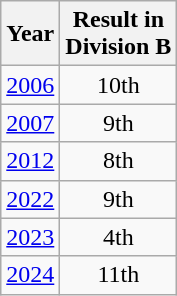<table class="wikitable" style="text-align:center">
<tr>
<th>Year</th>
<th>Result in<br>Division B</th>
</tr>
<tr>
<td><a href='#'>2006</a></td>
<td>10th</td>
</tr>
<tr>
<td><a href='#'>2007</a></td>
<td>9th</td>
</tr>
<tr>
<td><a href='#'>2012</a></td>
<td>8th</td>
</tr>
<tr>
<td><a href='#'>2022</a></td>
<td>9th</td>
</tr>
<tr>
<td><a href='#'>2023</a></td>
<td>4th</td>
</tr>
<tr>
<td><a href='#'>2024</a></td>
<td>11th</td>
</tr>
</table>
